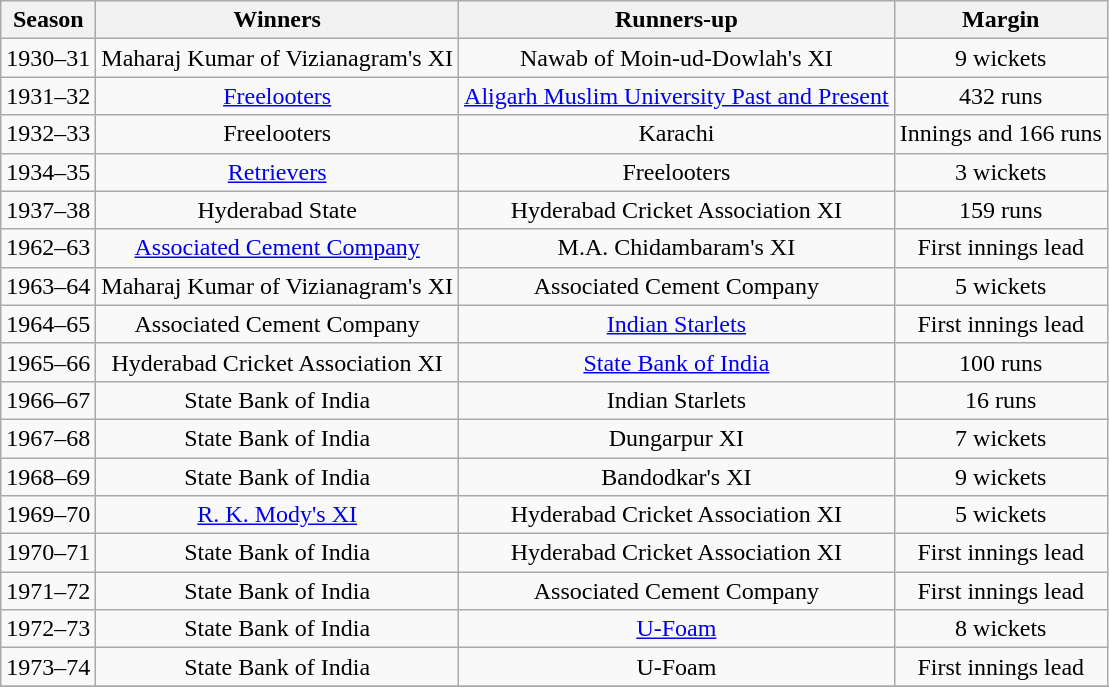<table class="wikitable sortable">
<tr align="center">
<th>Season</th>
<th>Winners</th>
<th>Runners-up</th>
<th>Margin</th>
</tr>
<tr align="center">
<td>1930–31</td>
<td>Maharaj Kumar of Vizianagram's XI</td>
<td>Nawab of Moin-ud-Dowlah's XI</td>
<td>9 wickets</td>
</tr>
<tr align="center">
<td>1931–32</td>
<td><a href='#'>Freelooters</a></td>
<td><a href='#'>Aligarh Muslim University Past and Present</a></td>
<td>432 runs</td>
</tr>
<tr align="center">
<td>1932–33</td>
<td>Freelooters</td>
<td>Karachi</td>
<td>Innings and 166 runs</td>
</tr>
<tr align="center">
<td>1934–35</td>
<td><a href='#'>Retrievers</a></td>
<td>Freelooters</td>
<td>3 wickets</td>
</tr>
<tr align="center">
<td>1937–38</td>
<td>Hyderabad State</td>
<td>Hyderabad Cricket Association XI</td>
<td>159 runs</td>
</tr>
<tr align="center">
<td>1962–63</td>
<td><a href='#'>Associated Cement Company</a></td>
<td>M.A. Chidambaram's XI</td>
<td>First innings lead</td>
</tr>
<tr align="center">
<td>1963–64</td>
<td>Maharaj Kumar of Vizianagram's XI</td>
<td>Associated Cement Company</td>
<td>5 wickets</td>
</tr>
<tr align="center">
<td>1964–65</td>
<td>Associated Cement Company</td>
<td><a href='#'>Indian Starlets</a></td>
<td>First innings lead</td>
</tr>
<tr align="center">
<td>1965–66</td>
<td>Hyderabad Cricket Association XI</td>
<td><a href='#'>State Bank of India</a></td>
<td>100 runs</td>
</tr>
<tr align="center">
<td>1966–67</td>
<td>State Bank of India</td>
<td>Indian Starlets</td>
<td>16 runs</td>
</tr>
<tr align="center">
<td>1967–68</td>
<td>State Bank of India</td>
<td>Dungarpur XI</td>
<td>7 wickets</td>
</tr>
<tr align="center">
<td>1968–69</td>
<td>State Bank of India</td>
<td>Bandodkar's XI</td>
<td>9 wickets</td>
</tr>
<tr align="center">
<td>1969–70</td>
<td><a href='#'>R. K. Mody's XI</a></td>
<td>Hyderabad Cricket Association XI</td>
<td>5 wickets</td>
</tr>
<tr align="center">
<td>1970–71</td>
<td>State Bank of India</td>
<td>Hyderabad Cricket Association XI</td>
<td>First innings lead</td>
</tr>
<tr align="center">
<td>1971–72</td>
<td>State Bank of India</td>
<td>Associated Cement Company</td>
<td>First innings lead</td>
</tr>
<tr align="center">
<td>1972–73</td>
<td>State Bank of India</td>
<td><a href='#'>U-Foam</a></td>
<td>8 wickets</td>
</tr>
<tr align="center">
<td>1973–74</td>
<td>State Bank of India</td>
<td>U-Foam</td>
<td>First innings lead</td>
</tr>
<tr align="center">
</tr>
</table>
